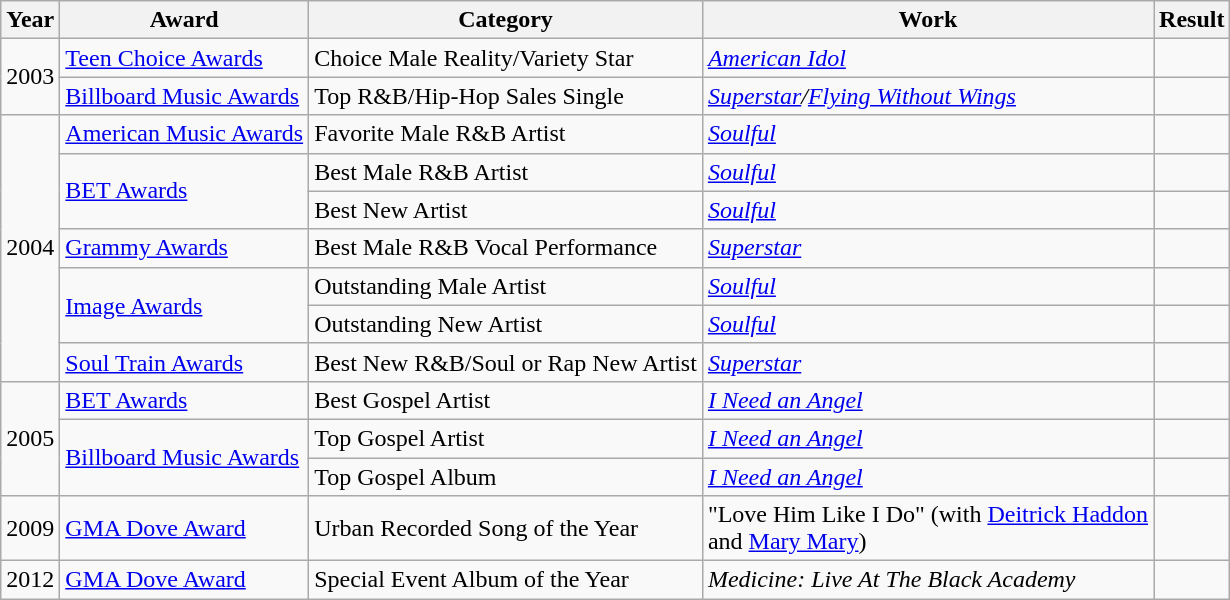<table class="wikitable sortable">
<tr>
<th>Year</th>
<th>Award</th>
<th>Category</th>
<th>Work</th>
<th>Result</th>
</tr>
<tr>
<td rowspan=2>2003</td>
<td><a href='#'>Teen Choice Awards</a></td>
<td>Choice Male Reality/Variety Star</td>
<td><em><a href='#'>American Idol</a></em></td>
<td></td>
</tr>
<tr>
<td><a href='#'>Billboard Music Awards</a></td>
<td>Top R&B/Hip-Hop Sales Single</td>
<td><em><a href='#'>Superstar</a>/<a href='#'>Flying Without Wings</a></em></td>
<td></td>
</tr>
<tr>
<td rowspan=7>2004</td>
<td><a href='#'>American Music Awards</a></td>
<td>Favorite Male R&B Artist</td>
<td><a href='#'><em>Soulful</em></a></td>
<td></td>
</tr>
<tr>
<td rowspan=2><a href='#'>BET Awards</a></td>
<td>Best Male R&B Artist</td>
<td><a href='#'><em>Soulful</em></a></td>
<td></td>
</tr>
<tr>
<td>Best New Artist</td>
<td><a href='#'><em>Soulful</em></a></td>
<td></td>
</tr>
<tr>
<td><a href='#'>Grammy Awards</a></td>
<td>Best Male R&B Vocal Performance</td>
<td><a href='#'><em>Superstar</em></a></td>
<td></td>
</tr>
<tr>
<td rowspan=2><a href='#'>Image Awards</a></td>
<td>Outstanding Male Artist</td>
<td><a href='#'><em>Soulful</em></a></td>
<td></td>
</tr>
<tr>
<td>Outstanding New Artist</td>
<td><a href='#'><em>Soulful</em></a></td>
<td></td>
</tr>
<tr>
<td><a href='#'>Soul Train Awards</a></td>
<td>Best New R&B/Soul or Rap New Artist</td>
<td><a href='#'><em>Superstar</em></a></td>
<td></td>
</tr>
<tr>
<td rowspan=3>2005</td>
<td><a href='#'>BET Awards</a></td>
<td>Best Gospel Artist</td>
<td><a href='#'><em>I Need an Angel</em></a></td>
<td></td>
</tr>
<tr>
<td rowspan=2><a href='#'>Billboard Music Awards</a></td>
<td>Top Gospel Artist</td>
<td><a href='#'><em>I Need an Angel</em></a></td>
<td></td>
</tr>
<tr>
<td>Top Gospel Album</td>
<td><a href='#'><em>I Need an Angel</em></a></td>
<td></td>
</tr>
<tr>
<td>2009</td>
<td><a href='#'>GMA Dove Award</a></td>
<td>Urban Recorded Song of the Year</td>
<td>"Love Him Like I Do" (with <a href='#'>Deitrick Haddon</a><br>and <a href='#'>Mary Mary</a>)</td>
<td></td>
</tr>
<tr>
<td>2012</td>
<td><a href='#'>GMA Dove Award</a></td>
<td>Special Event Album of the Year</td>
<td><em> Medicine: Live At The Black Academy</em></td>
<td></td>
</tr>
</table>
